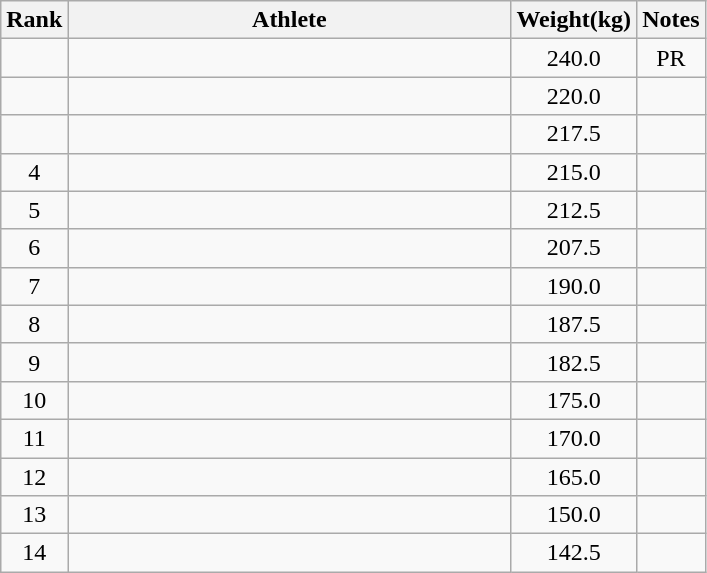<table class="wikitable" style="text-align:center">
<tr>
<th>Rank</th>
<th Style="width:18em">Athlete</th>
<th>Weight(kg)</th>
<th>Notes</th>
</tr>
<tr>
<td></td>
<td style="text-align:left"></td>
<td>240.0</td>
<td>PR</td>
</tr>
<tr>
<td></td>
<td style="text-align:left"></td>
<td>220.0</td>
<td></td>
</tr>
<tr>
<td></td>
<td style="text-align:left"></td>
<td>217.5</td>
<td></td>
</tr>
<tr>
<td>4</td>
<td style="text-align:left"></td>
<td>215.0</td>
<td></td>
</tr>
<tr>
<td>5</td>
<td style="text-align:left"></td>
<td>212.5</td>
<td></td>
</tr>
<tr>
<td>6</td>
<td style="text-align:left"></td>
<td>207.5</td>
<td></td>
</tr>
<tr>
<td>7</td>
<td style="text-align:left"></td>
<td>190.0</td>
<td></td>
</tr>
<tr>
<td>8</td>
<td style="text-align:left"></td>
<td>187.5</td>
<td></td>
</tr>
<tr>
<td>9</td>
<td style="text-align:left"></td>
<td>182.5</td>
<td></td>
</tr>
<tr>
<td>10</td>
<td style="text-align:left"></td>
<td>175.0</td>
<td></td>
</tr>
<tr>
<td>11</td>
<td style="text-align:left"></td>
<td>170.0</td>
<td></td>
</tr>
<tr>
<td>12</td>
<td style="text-align:left"></td>
<td>165.0</td>
<td></td>
</tr>
<tr>
<td>13</td>
<td style="text-align:left"></td>
<td>150.0</td>
<td></td>
</tr>
<tr>
<td>14</td>
<td style="text-align:left"></td>
<td>142.5</td>
<td></td>
</tr>
</table>
